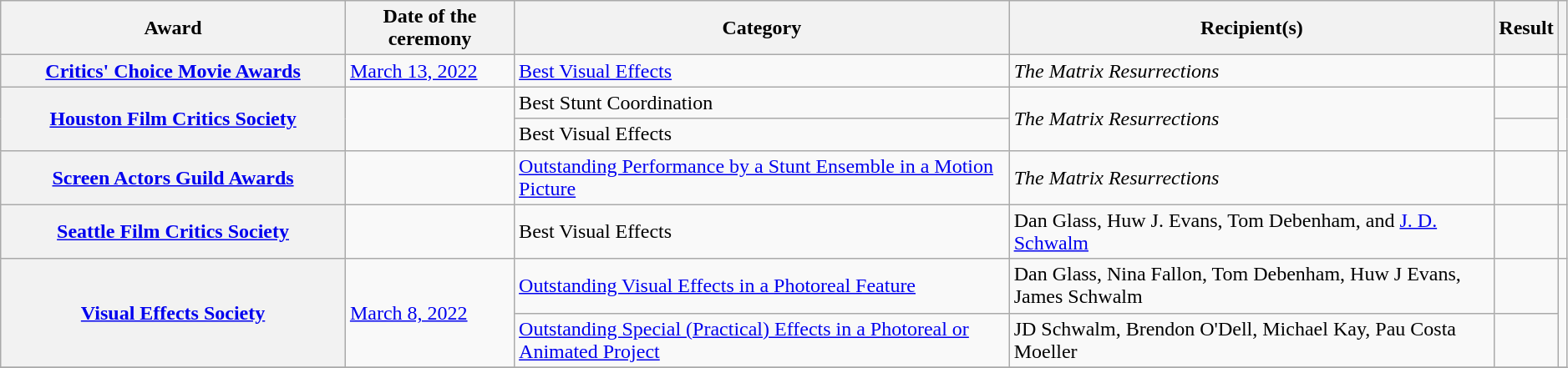<table class="wikitable sortable plainrowheaders" style="width: 99%">
<tr>
<th scope="col" style="width:22%;">Award</th>
<th scope="col">Date of the ceremony</th>
<th scope="col">Category</th>
<th scope="col">Recipient(s)</th>
<th scope="col">Result</th>
<th scope="col" class="unsortable"></th>
</tr>
<tr>
<th scope="row" style="text-align:center;"><a href='#'>Critics' Choice Movie Awards</a></th>
<td><a href='#'>March 13, 2022</a></td>
<td><a href='#'>Best Visual Effects</a></td>
<td><em>The Matrix Resurrections</em></td>
<td></td>
<td style="text-align:center;"></td>
</tr>
<tr>
<th rowspan="2" scope="row" style="text-align:center;"><a href='#'>Houston Film Critics Society</a></th>
<td rowspan="2"><a href='#'></a></td>
<td>Best Stunt Coordination</td>
<td rowspan="2"><em>The Matrix Resurrections</em></td>
<td></td>
<td rowspan="2" style="text-align:center;"></td>
</tr>
<tr>
<td>Best Visual Effects</td>
<td></td>
</tr>
<tr>
<th scope="row" style="text-align:center;"><a href='#'>Screen Actors Guild Awards</a></th>
<td><a href='#'></a></td>
<td><a href='#'>Outstanding Performance by a Stunt Ensemble in a Motion Picture</a></td>
<td><em>The Matrix Resurrections</em></td>
<td></td>
<td style="text-align: center;"></td>
</tr>
<tr>
<th scope="row" style="text-align:center;"><a href='#'>Seattle Film Critics Society</a></th>
<td><a href='#'></a></td>
<td>Best Visual Effects</td>
<td>Dan Glass, Huw J. Evans, Tom Debenham, and <a href='#'>J. D. Schwalm</a></td>
<td></td>
<td style="text-align:center;"></td>
</tr>
<tr>
<th rowspan="2" scope="row" style="text-align:center;"><a href='#'>Visual Effects Society</a></th>
<td rowspan="2"><a href='#'>March 8, 2022</a></td>
<td><a href='#'>Outstanding Visual Effects in a Photoreal Feature</a></td>
<td>Dan Glass, Nina Fallon, Tom Debenham, Huw J Evans, James Schwalm</td>
<td></td>
<td rowspan="2" style="text-align:center;"></td>
</tr>
<tr>
<td><a href='#'>Outstanding Special (Practical) Effects in a Photoreal or Animated Project</a></td>
<td>JD Schwalm, Brendon O'Dell, Michael Kay, Pau Costa Moeller</td>
<td></td>
</tr>
<tr>
</tr>
</table>
